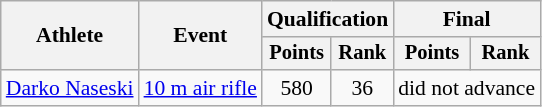<table class="wikitable" style="font-size:90%">
<tr>
<th rowspan="2">Athlete</th>
<th rowspan="2">Event</th>
<th colspan=2>Qualification</th>
<th colspan=2>Final</th>
</tr>
<tr style="font-size:95%">
<th>Points</th>
<th>Rank</th>
<th>Points</th>
<th>Rank</th>
</tr>
<tr align=center>
<td align=left><a href='#'>Darko Naseski</a></td>
<td align=left><a href='#'>10 m air rifle</a></td>
<td>580</td>
<td>36</td>
<td colspan=2>did not advance</td>
</tr>
</table>
